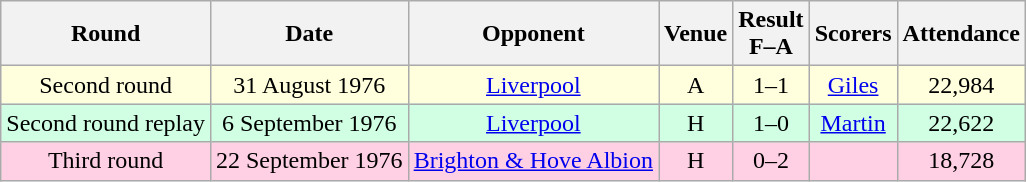<table class="wikitable sortable" style="text-align:center;">
<tr>
<th>Round</th>
<th>Date</th>
<th>Opponent</th>
<th>Venue</th>
<th>Result<br>F–A</th>
<th class=unsortable>Scorers</th>
<th>Attendance</th>
</tr>
<tr bgcolor="#ffffdd">
<td>Second round</td>
<td>31 August 1976</td>
<td><a href='#'>Liverpool</a></td>
<td>A</td>
<td>1–1</td>
<td><a href='#'>Giles</a></td>
<td>22,984</td>
</tr>
<tr bgcolor="#d0ffe3">
<td>Second round replay</td>
<td>6 September 1976</td>
<td><a href='#'>Liverpool</a></td>
<td>H</td>
<td>1–0</td>
<td><a href='#'>Martin</a></td>
<td>22,622</td>
</tr>
<tr bgcolor="#ffd0e3">
<td>Third round</td>
<td>22 September 1976</td>
<td><a href='#'>Brighton & Hove Albion</a></td>
<td>H</td>
<td>0–2</td>
<td></td>
<td>18,728</td>
</tr>
</table>
